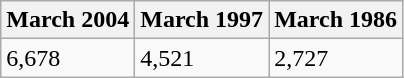<table class="wikitable" border="1">
<tr>
<th>March 2004</th>
<th>March 1997</th>
<th>March 1986</th>
</tr>
<tr>
<td>6,678</td>
<td>4,521</td>
<td>2,727</td>
</tr>
</table>
